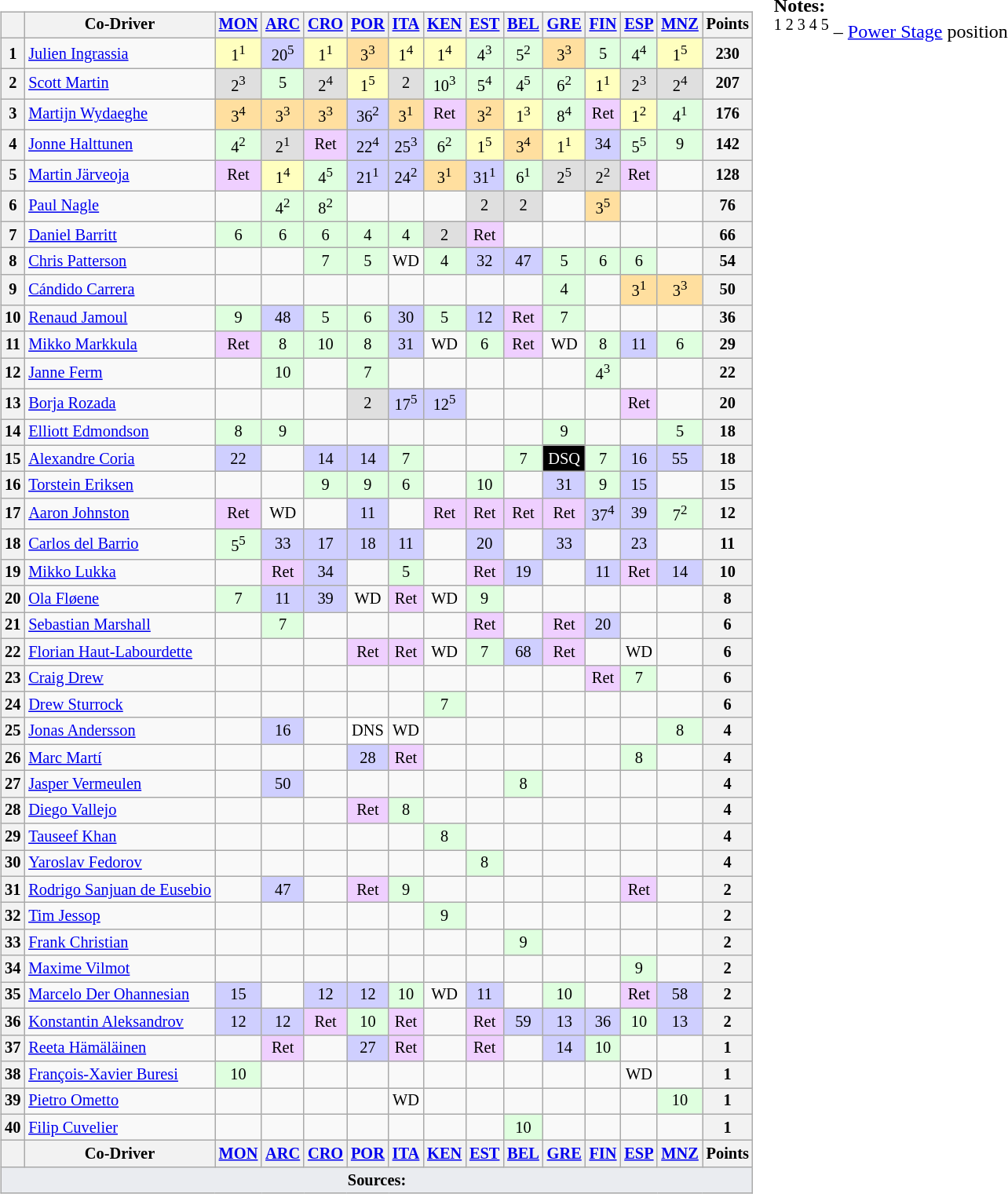<table>
<tr>
<td><br><table class="wikitable" style="font-size: 85%; text-align: center">
<tr valign="top">
<th valign="middle"></th>
<th valign="middle">Co-Driver</th>
<th><a href='#'>MON</a><br></th>
<th><a href='#'>ARC</a><br></th>
<th><a href='#'>CRO</a><br></th>
<th><a href='#'>POR</a><br></th>
<th><a href='#'>ITA</a><br></th>
<th><a href='#'>KEN</a><br></th>
<th><a href='#'>EST</a><br></th>
<th><a href='#'>BEL</a><br></th>
<th><a href='#'>GRE</a><br></th>
<th><a href='#'>FIN</a><br></th>
<th><a href='#'>ESP</a><br></th>
<th><a href='#'>MNZ</a><br></th>
<th valign="middle">Points</th>
</tr>
<tr>
<th>1</th>
<td align="left"> <a href='#'>Julien Ingrassia</a></td>
<td style="background:#ffffbf">1<sup>1</sup></td>
<td style="background:#cfcfff">20<sup>5</sup></td>
<td style="background:#ffffbf">1<sup>1</sup></td>
<td style="background:#ffdf9f">3<sup>3</sup></td>
<td style="background:#ffffbf">1<sup>4</sup></td>
<td style="background:#ffffbf">1<sup>4</sup></td>
<td style="background:#dfffdf">4<sup>3</sup></td>
<td style="background:#dfffdf">5<sup>2</sup></td>
<td style="background:#ffdf9f">3<sup>3</sup></td>
<td style="background:#dfffdf">5</td>
<td style="background:#dfffdf">4<sup>4</sup></td>
<td style="background:#ffffbf">1<sup>5</sup></td>
<th>230</th>
</tr>
<tr>
<th>2</th>
<td align="left"> <a href='#'>Scott Martin</a></td>
<td style="background:#dfdfdf">2<sup>3</sup></td>
<td style="background:#dfffdf">5</td>
<td style="background:#dfdfdf">2<sup>4</sup></td>
<td style="background:#ffffbf">1<sup>5</sup></td>
<td style="background:#dfdfdf">2</td>
<td style="background:#dfffdf">10<sup>3</sup></td>
<td style="background:#dfffdf">5<sup>4</sup></td>
<td style="background:#dfffdf">4<sup>5</sup></td>
<td style="background:#dfffdf">6<sup>2</sup></td>
<td style="background:#ffffbf">1<sup>1</sup></td>
<td style="background:#dfdfdf">2<sup>3</sup></td>
<td style="background:#dfdfdf">2<sup>4</sup></td>
<th>207</th>
</tr>
<tr>
<th>3</th>
<td align="left"> <a href='#'>Martijn Wydaeghe</a></td>
<td style="background:#ffdf9f">3<sup>4</sup></td>
<td style="background:#ffdf9f">3<sup>3</sup></td>
<td style="background:#ffdf9f">3<sup>3</sup></td>
<td style="background:#cfcfff">36<sup>2</sup></td>
<td style="background:#ffdf9f">3<sup>1</sup></td>
<td style="background:#efcfff">Ret</td>
<td style="background:#ffdf9f">3<sup>2</sup></td>
<td style="background:#ffffbf">1<sup>3</sup></td>
<td style="background:#dfffdf">8<sup>4</sup></td>
<td style="background:#efcfff">Ret</td>
<td style="background:#ffffbf">1<sup>2</sup></td>
<td style="background:#dfffdf">4<sup>1</sup></td>
<th>176</th>
</tr>
<tr>
<th>4</th>
<td align="left"> <a href='#'>Jonne Halttunen</a></td>
<td style="background:#dfffdf">4<sup>2</sup></td>
<td style="background:#dfdfdf">2<sup>1</sup></td>
<td style="background:#efcfff">Ret</td>
<td style="background:#cfcfff">22<sup>4</sup></td>
<td style="background:#cfcfff">25<sup>3</sup></td>
<td style="background:#dfffdf">6<sup>2</sup></td>
<td style="background:#ffffbf">1<sup>5</sup></td>
<td style="background:#ffdf9f">3<sup>4</sup></td>
<td style="background:#ffffbf">1<sup>1</sup></td>
<td style="background:#cfcfff">34</td>
<td style="background:#dfffdf">5<sup>5</sup></td>
<td style="background:#dfffdf">9</td>
<th>142</th>
</tr>
<tr>
<th>5</th>
<td align="left"> <a href='#'>Martin Järveoja</a></td>
<td style="background:#efcfff">Ret</td>
<td style="background:#ffffbf">1<sup>4</sup></td>
<td style="background:#dfffdf">4<sup>5</sup></td>
<td style="background:#cfcfff">21<sup>1</sup></td>
<td style="background:#cfcfff">24<sup>2</sup></td>
<td style="background:#ffdf9f">3<sup>1</sup></td>
<td style="background:#cfcfff">31<sup>1</sup></td>
<td style="background:#dfffdf">6<sup>1</sup></td>
<td style="background:#dfdfdf">2<sup>5</sup></td>
<td style="background:#dfdfdf">2<sup>2</sup></td>
<td style="background:#efcfff">Ret</td>
<td></td>
<th>128</th>
</tr>
<tr>
<th>6</th>
<td align="left"> <a href='#'>Paul Nagle</a></td>
<td></td>
<td style="background:#dfffdf">4<sup>2</sup></td>
<td style="background:#dfffdf">8<sup>2</sup></td>
<td></td>
<td></td>
<td></td>
<td style="background:#dfdfdf">2</td>
<td style="background:#dfdfdf">2</td>
<td></td>
<td style="background:#ffdf9f">3<sup>5</sup></td>
<td></td>
<td></td>
<th>76</th>
</tr>
<tr>
<th>7</th>
<td align="left"> <a href='#'>Daniel Barritt</a></td>
<td style="background:#dfffdf">6</td>
<td style="background:#dfffdf">6</td>
<td style="background:#dfffdf">6</td>
<td style="background:#dfffdf">4</td>
<td style="background:#dfffdf">4</td>
<td style="background:#dfdfdf">2</td>
<td style="background:#efcfff">Ret</td>
<td></td>
<td></td>
<td></td>
<td></td>
<td></td>
<th>66</th>
</tr>
<tr>
<th>8</th>
<td align="left"> <a href='#'>Chris Patterson</a></td>
<td></td>
<td></td>
<td style="background:#dfffdf">7</td>
<td style="background:#dfffdf">5</td>
<td>WD</td>
<td style="background:#dfffdf">4</td>
<td style="background:#cfcfff">32</td>
<td style="background:#cfcfff">47</td>
<td style="background:#dfffdf">5</td>
<td style="background:#dfffdf">6</td>
<td style="background:#dfffdf">6</td>
<td></td>
<th>54</th>
</tr>
<tr>
<th>9</th>
<td align="left"> <a href='#'>Cándido Carrera</a></td>
<td></td>
<td></td>
<td></td>
<td></td>
<td></td>
<td></td>
<td></td>
<td></td>
<td style="background:#dfffdf">4</td>
<td></td>
<td style="background:#ffdf9f">3<sup>1</sup></td>
<td style="background:#ffdf9f">3<sup>3</sup></td>
<th>50</th>
</tr>
<tr>
<th>10</th>
<td align="left"> <a href='#'>Renaud Jamoul</a></td>
<td style="background:#dfffdf">9</td>
<td style="background:#cfcfff">48</td>
<td style="background:#dfffdf">5</td>
<td style="background:#dfffdf">6</td>
<td style="background:#cfcfff">30</td>
<td style="background:#dfffdf">5</td>
<td style="background:#cfcfff">12</td>
<td style="background:#efcfff">Ret</td>
<td style="background:#dfffdf">7</td>
<td></td>
<td></td>
<td></td>
<th>36</th>
</tr>
<tr>
<th>11</th>
<td align="left"> <a href='#'>Mikko Markkula</a></td>
<td style="background:#efcfff">Ret</td>
<td style="background:#dfffdf">8</td>
<td style="background:#dfffdf">10</td>
<td style="background:#dfffdf">8</td>
<td style="background:#cfcfff">31</td>
<td>WD</td>
<td style="background:#dfffdf">6</td>
<td style="background:#efcfff">Ret</td>
<td>WD</td>
<td style="background:#dfffdf">8</td>
<td style="background:#cfcfff">11</td>
<td style="background:#dfffdf">6</td>
<th>29</th>
</tr>
<tr>
<th>12</th>
<td align="left"> <a href='#'>Janne Ferm</a></td>
<td></td>
<td style="background:#dfffdf">10</td>
<td></td>
<td style="background:#dfffdf">7</td>
<td></td>
<td></td>
<td></td>
<td></td>
<td></td>
<td style="background:#dfffdf">4<sup>3</sup></td>
<td></td>
<td></td>
<th>22</th>
</tr>
<tr>
<th>13</th>
<td align="left"> <a href='#'>Borja Rozada</a></td>
<td></td>
<td></td>
<td></td>
<td style="background:#dfdfdf">2</td>
<td style="background:#cfcfff">17<sup>5</sup></td>
<td style="background:#cfcfff">12<sup>5</sup></td>
<td></td>
<td></td>
<td></td>
<td></td>
<td style="background:#efcfff">Ret</td>
<td></td>
<th>20</th>
</tr>
<tr>
<th>14</th>
<td align="left" nowrap> <a href='#'>Elliott Edmondson</a></td>
<td style="background:#dfffdf">8</td>
<td style="background:#dfffdf">9</td>
<td></td>
<td></td>
<td></td>
<td></td>
<td></td>
<td></td>
<td style="background:#dfffdf">9</td>
<td></td>
<td></td>
<td style="background:#dfffdf">5</td>
<th>18</th>
</tr>
<tr>
<th>15</th>
<td align="left"> <a href='#'>Alexandre Coria</a></td>
<td style="background:#cfcfff">22</td>
<td></td>
<td style="background:#cfcfff">14</td>
<td style="background:#cfcfff">14</td>
<td style="background:#dfffdf">7</td>
<td></td>
<td></td>
<td style="background:#dfffdf">7</td>
<td style="background:#000000; color:white">DSQ</td>
<td style="background:#dfffdf">7</td>
<td style="background:#cfcfff">16</td>
<td style="background:#cfcfff">55</td>
<th>18</th>
</tr>
<tr>
<th>16</th>
<td align="left"> <a href='#'>Torstein Eriksen</a></td>
<td></td>
<td></td>
<td style="background:#dfffdf">9</td>
<td style="background:#dfffdf">9</td>
<td style="background:#dfffdf">6</td>
<td></td>
<td style="background:#dfffdf">10</td>
<td></td>
<td style="background:#cfcfff">31</td>
<td style="background:#dfffdf">9</td>
<td style="background:#cfcfff">15</td>
<td></td>
<th>15</th>
</tr>
<tr>
<th>17</th>
<td align="left"> <a href='#'>Aaron Johnston</a></td>
<td style="background:#efcfff">Ret</td>
<td>WD</td>
<td></td>
<td style="background:#cfcfff">11</td>
<td></td>
<td style="background:#efcfff">Ret</td>
<td style="background:#efcfff">Ret</td>
<td style="background:#efcfff">Ret</td>
<td style="background:#efcfff">Ret</td>
<td style="background:#cfcfff">37<sup>4</sup></td>
<td style="background:#cfcfff">39</td>
<td style="background:#dfffdf">7<sup>2</sup></td>
<th>12</th>
</tr>
<tr>
<th>18</th>
<td align="left"> <a href='#'>Carlos del Barrio</a></td>
<td style="background:#dfffdf">5<sup>5</sup></td>
<td style="background:#cfcfff">33</td>
<td style="background:#cfcfff">17</td>
<td style="background:#cfcfff">18</td>
<td style="background:#cfcfff">11</td>
<td></td>
<td style="background:#cfcfff">20</td>
<td></td>
<td style="background:#cfcfff">33</td>
<td></td>
<td style="background:#cfcfff">23</td>
<td></td>
<th>11</th>
</tr>
<tr>
<th>19</th>
<td align="left"> <a href='#'>Mikko Lukka</a></td>
<td></td>
<td style="background:#efcfff">Ret</td>
<td style="background:#cfcfff">34</td>
<td></td>
<td style="background:#dfffdf">5</td>
<td></td>
<td style="background:#efcfff">Ret</td>
<td style="background:#cfcfff">19</td>
<td></td>
<td style="background:#cfcfff">11</td>
<td style="background:#efcfff">Ret</td>
<td style="background:#cfcfff">14</td>
<th>10</th>
</tr>
<tr>
<th>20</th>
<td align="left"> <a href='#'>Ola Fløene</a></td>
<td style="background:#dfffdf">7</td>
<td style="background:#cfcfff">11</td>
<td style="background:#cfcfff">39</td>
<td>WD</td>
<td style="background:#efcfff">Ret</td>
<td>WD</td>
<td style="background:#dfffdf">9</td>
<td></td>
<td></td>
<td></td>
<td></td>
<td></td>
<th>8</th>
</tr>
<tr>
<th>21</th>
<td align="left"> <a href='#'>Sebastian Marshall</a></td>
<td></td>
<td style="background:#dfffdf">7</td>
<td></td>
<td></td>
<td></td>
<td></td>
<td style="background:#efcfff">Ret</td>
<td></td>
<td style="background:#efcfff">Ret</td>
<td style="background:#cfcfff">20</td>
<td></td>
<td></td>
<th>6</th>
</tr>
<tr>
<th>22</th>
<td align="left"> <a href='#'>Florian Haut-Labourdette</a></td>
<td></td>
<td></td>
<td></td>
<td style="background:#efcfff">Ret</td>
<td style="background:#efcfff">Ret</td>
<td>WD</td>
<td style="background:#dfffdf">7</td>
<td style="background:#cfcfff">68</td>
<td style="background:#efcfff">Ret</td>
<td></td>
<td>WD</td>
<td></td>
<th>6</th>
</tr>
<tr>
<th>23</th>
<td align="left"> <a href='#'>Craig Drew</a></td>
<td></td>
<td></td>
<td></td>
<td></td>
<td></td>
<td></td>
<td></td>
<td></td>
<td></td>
<td style="background:#efcfff">Ret</td>
<td style="background:#dfffdf">7</td>
<td></td>
<th>6</th>
</tr>
<tr>
<th>24</th>
<td align="left"> <a href='#'>Drew Sturrock</a></td>
<td></td>
<td></td>
<td></td>
<td></td>
<td></td>
<td style="background:#dfffdf">7</td>
<td></td>
<td></td>
<td></td>
<td></td>
<td></td>
<td></td>
<th>6</th>
</tr>
<tr>
<th>25</th>
<td align="left"> <a href='#'>Jonas Andersson</a></td>
<td></td>
<td style="background:#cfcfff">16</td>
<td></td>
<td style="background:white">DNS</td>
<td>WD</td>
<td></td>
<td></td>
<td></td>
<td></td>
<td></td>
<td></td>
<td style="background:#dfffdf">8</td>
<th>4</th>
</tr>
<tr>
<th>26</th>
<td align="left"> <a href='#'>Marc Martí</a></td>
<td></td>
<td></td>
<td></td>
<td style="background:#cfcfff">28</td>
<td style="background:#efcfff">Ret</td>
<td></td>
<td></td>
<td></td>
<td></td>
<td></td>
<td style="background:#dfffdf">8</td>
<td></td>
<th>4</th>
</tr>
<tr>
<th>27</th>
<td align="left"> <a href='#'>Jasper Vermeulen</a></td>
<td></td>
<td style="background:#cfcfff">50</td>
<td></td>
<td></td>
<td></td>
<td></td>
<td></td>
<td style="background:#dfffdf">8</td>
<td></td>
<td></td>
<td></td>
<td></td>
<th>4</th>
</tr>
<tr>
<th>28</th>
<td align="left"> <a href='#'>Diego Vallejo</a></td>
<td></td>
<td></td>
<td></td>
<td style="background:#efcfff">Ret</td>
<td style="background:#dfffdf">8</td>
<td></td>
<td></td>
<td></td>
<td></td>
<td></td>
<td></td>
<td></td>
<th>4</th>
</tr>
<tr>
<th>29</th>
<td align="left"> <a href='#'>Tauseef Khan</a></td>
<td></td>
<td></td>
<td></td>
<td></td>
<td></td>
<td style="background:#dfffdf">8</td>
<td></td>
<td></td>
<td></td>
<td></td>
<td></td>
<td></td>
<th>4</th>
</tr>
<tr>
<th>30</th>
<td align="left"> <a href='#'>Yaroslav Fedorov</a></td>
<td></td>
<td></td>
<td></td>
<td></td>
<td></td>
<td></td>
<td style="background:#dfffdf">8</td>
<td></td>
<td></td>
<td></td>
<td></td>
<td></td>
<th>4</th>
</tr>
<tr>
<th>31</th>
<td align="left" nowrap> <a href='#'>Rodrigo Sanjuan de Eusebio</a></td>
<td></td>
<td style="background:#cfcfff">47</td>
<td></td>
<td style="background:#efcfff">Ret</td>
<td style="background:#dfffdf">9</td>
<td></td>
<td></td>
<td></td>
<td></td>
<td></td>
<td style="background:#efcfff">Ret</td>
<td></td>
<th>2</th>
</tr>
<tr>
<th>32</th>
<td align="left"> <a href='#'>Tim Jessop</a></td>
<td></td>
<td></td>
<td></td>
<td></td>
<td></td>
<td style="background:#dfffdf">9</td>
<td></td>
<td></td>
<td></td>
<td></td>
<td></td>
<td></td>
<th>2</th>
</tr>
<tr>
<th>33</th>
<td align="left"> <a href='#'>Frank Christian</a></td>
<td></td>
<td></td>
<td></td>
<td></td>
<td></td>
<td></td>
<td></td>
<td style="background:#dfffdf">9</td>
<td></td>
<td></td>
<td></td>
<td></td>
<th>2</th>
</tr>
<tr>
<th>34</th>
<td align="left"> <a href='#'>Maxime Vilmot</a></td>
<td></td>
<td></td>
<td></td>
<td></td>
<td></td>
<td></td>
<td></td>
<td></td>
<td></td>
<td></td>
<td style="background:#dfffdf">9</td>
<td></td>
<th>2</th>
</tr>
<tr>
<th>35</th>
<td align="left"> <a href='#'>Marcelo Der Ohannesian</a></td>
<td style="background:#cfcfff">15</td>
<td></td>
<td style="background:#cfcfff">12</td>
<td style="background:#cfcfff">12</td>
<td style="background:#dfffdf">10</td>
<td>WD</td>
<td style="background:#cfcfff">11</td>
<td></td>
<td style="background:#dfffdf">10</td>
<td></td>
<td style="background:#efcfff">Ret</td>
<td style="background:#cfcfff">58</td>
<th>2</th>
</tr>
<tr>
<th>36</th>
<td align="left"> <a href='#'>Konstantin Aleksandrov</a></td>
<td style="background:#cfcfff">12</td>
<td style="background:#cfcfff">12</td>
<td style="background:#efcfff">Ret</td>
<td style="background:#dfffdf">10</td>
<td style="background:#efcfff">Ret</td>
<td></td>
<td style="background:#efcfff">Ret</td>
<td style="background:#cfcfff">59</td>
<td style="background:#cfcfff">13</td>
<td style="background:#cfcfff">36</td>
<td style="background:#dfffdf">10</td>
<td style="background:#cfcfff">13</td>
<th>2</th>
</tr>
<tr>
<th>37</th>
<td align="left"> <a href='#'>Reeta Hämäläinen</a></td>
<td></td>
<td style="background:#efcfff">Ret</td>
<td></td>
<td style="background:#cfcfff">27</td>
<td style="background:#efcfff">Ret</td>
<td></td>
<td style="background:#efcfff">Ret</td>
<td></td>
<td style="background:#cfcfff">14</td>
<td style="background:#dfffdf">10</td>
<td></td>
<td></td>
<th>1</th>
</tr>
<tr>
<th>38</th>
<td align="left"> <a href='#'>François-Xavier Buresi</a></td>
<td style="background:#dfffdf">10</td>
<td></td>
<td></td>
<td></td>
<td></td>
<td></td>
<td></td>
<td></td>
<td></td>
<td></td>
<td>WD</td>
<td></td>
<th>1</th>
</tr>
<tr>
<th>39</th>
<td align="left"> <a href='#'>Pietro Ometto</a></td>
<td></td>
<td></td>
<td></td>
<td></td>
<td>WD</td>
<td></td>
<td></td>
<td></td>
<td></td>
<td></td>
<td></td>
<td style="background:#dfffdf">10</td>
<th>1</th>
</tr>
<tr>
<th>40</th>
<td align="left"> <a href='#'>Filip Cuvelier</a></td>
<td></td>
<td></td>
<td></td>
<td></td>
<td></td>
<td></td>
<td></td>
<td style="background:#dfffdf">10</td>
<td></td>
<td></td>
<td></td>
<td></td>
<th>1</th>
</tr>
<tr>
<th valign="middle"></th>
<th valign="middle" nowrap>Co-Driver</th>
<th><a href='#'>MON</a><br></th>
<th><a href='#'>ARC</a><br></th>
<th><a href='#'>CRO</a><br></th>
<th><a href='#'>POR</a><br></th>
<th><a href='#'>ITA</a><br></th>
<th><a href='#'>KEN</a><br></th>
<th><a href='#'>EST</a><br></th>
<th><a href='#'>BEL</a><br></th>
<th><a href='#'>GRE</a><br></th>
<th><a href='#'>FIN</a><br></th>
<th><a href='#'>ESP</a><br></th>
<th><a href='#'>MNZ</a><br></th>
<th valign="middle">Points</th>
</tr>
<tr>
<td colspan="15" style="background-color:#EAECF0;text-align:center"><strong>Sources:</strong></td>
</tr>
</table>
</td>
<td valign="top"><br>
<span><strong>Notes:</strong><br><sup>1 2 3 4 5</sup> – <a href='#'>Power Stage</a> position</span></td>
</tr>
</table>
